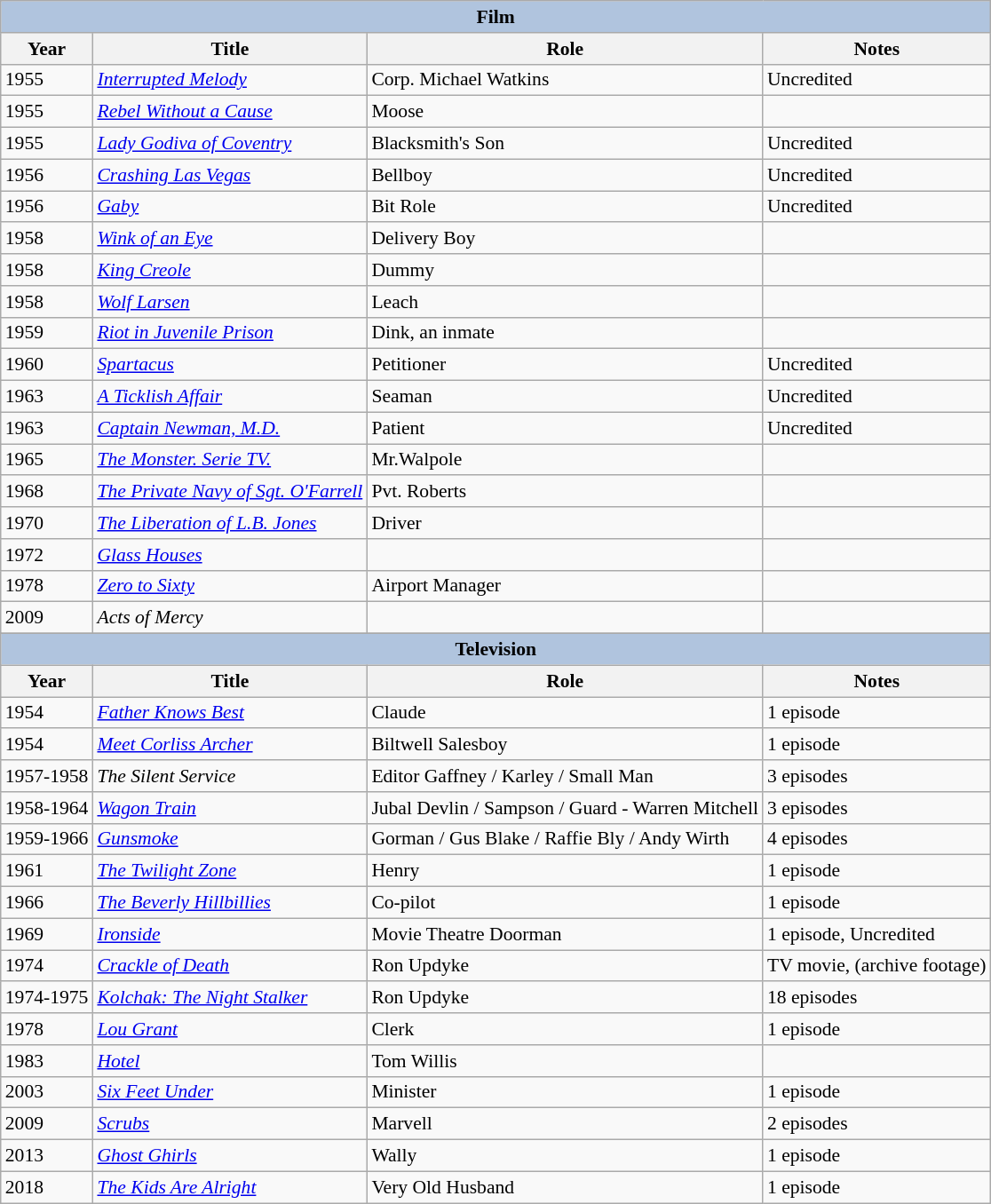<table class="wikitable" style="font-size: 90%;">
<tr>
<th colspan="4" style="background: LightSteelBlue;">Film</th>
</tr>
<tr>
<th>Year</th>
<th>Title</th>
<th>Role</th>
<th>Notes</th>
</tr>
<tr>
<td>1955</td>
<td><em><a href='#'>Interrupted Melody</a></em></td>
<td>Corp. Michael Watkins</td>
<td>Uncredited</td>
</tr>
<tr>
<td>1955</td>
<td><em><a href='#'>Rebel Without a Cause</a></em></td>
<td>Moose</td>
<td></td>
</tr>
<tr>
<td>1955</td>
<td><em><a href='#'>Lady Godiva of Coventry</a></em></td>
<td>Blacksmith's Son</td>
<td>Uncredited</td>
</tr>
<tr>
<td>1956</td>
<td><em><a href='#'>Crashing Las Vegas</a></em></td>
<td>Bellboy</td>
<td>Uncredited</td>
</tr>
<tr>
<td>1956</td>
<td><em><a href='#'>Gaby</a></em></td>
<td>Bit Role</td>
<td>Uncredited</td>
</tr>
<tr>
<td>1958</td>
<td><em><a href='#'>Wink of an Eye</a></em></td>
<td>Delivery Boy</td>
<td></td>
</tr>
<tr>
<td>1958</td>
<td><em><a href='#'>King Creole</a></em></td>
<td>Dummy</td>
<td></td>
</tr>
<tr>
<td>1958</td>
<td><em><a href='#'>Wolf Larsen</a></em></td>
<td>Leach</td>
<td></td>
</tr>
<tr>
<td>1959</td>
<td><em><a href='#'>Riot in Juvenile Prison</a></em></td>
<td>Dink, an inmate</td>
<td></td>
</tr>
<tr>
<td>1960</td>
<td><em><a href='#'>Spartacus</a></em></td>
<td>Petitioner</td>
<td>Uncredited</td>
</tr>
<tr>
<td>1963</td>
<td><em><a href='#'>A Ticklish Affair</a></em></td>
<td>Seaman</td>
<td>Uncredited</td>
</tr>
<tr>
<td>1963</td>
<td><em><a href='#'>Captain Newman, M.D.</a></em></td>
<td>Patient</td>
<td>Uncredited</td>
</tr>
<tr>
<td>1965</td>
<td><em><a href='#'>The Monster. Serie TV.</a></em></td>
<td>Mr.Walpole</td>
<td></td>
</tr>
<tr>
<td>1968</td>
<td><em><a href='#'>The Private Navy of Sgt. O'Farrell</a></em></td>
<td>Pvt. Roberts</td>
<td></td>
</tr>
<tr>
<td>1970</td>
<td><em><a href='#'>The Liberation of L.B. Jones</a></em></td>
<td>Driver</td>
<td></td>
</tr>
<tr>
<td>1972</td>
<td><em><a href='#'>Glass Houses</a></em></td>
<td></td>
<td></td>
</tr>
<tr>
<td>1978</td>
<td><em><a href='#'>Zero to Sixty</a></em></td>
<td>Airport Manager</td>
<td></td>
</tr>
<tr>
<td>2009</td>
<td><em>Acts of Mercy</em></td>
<td></td>
<td></td>
</tr>
<tr>
</tr>
<tr>
<th colspan="4" style="background: LightSteelBlue;">Television</th>
</tr>
<tr>
<th>Year</th>
<th>Title</th>
<th>Role</th>
<th>Notes</th>
</tr>
<tr>
<td>1954</td>
<td><em><a href='#'>Father Knows Best</a></em></td>
<td>Claude</td>
<td>1 episode</td>
</tr>
<tr>
<td>1954</td>
<td><em><a href='#'>Meet Corliss Archer</a></em></td>
<td>Biltwell Salesboy</td>
<td>1 episode</td>
</tr>
<tr>
<td>1957-1958</td>
<td><em>The Silent Service</em></td>
<td>Editor Gaffney / Karley / Small Man</td>
<td>3 episodes</td>
</tr>
<tr>
<td>1958-1964</td>
<td><em><a href='#'>Wagon Train</a></em></td>
<td>Jubal Devlin / Sampson / Guard - Warren Mitchell</td>
<td>3 episodes</td>
</tr>
<tr>
<td>1959-1966</td>
<td><em><a href='#'>Gunsmoke</a></em></td>
<td>Gorman / Gus Blake / Raffie Bly / Andy Wirth</td>
<td>4 episodes</td>
</tr>
<tr>
<td>1961</td>
<td><em><a href='#'>The Twilight Zone</a></em></td>
<td>Henry</td>
<td>1 episode</td>
</tr>
<tr>
<td>1966</td>
<td><em><a href='#'>The Beverly Hillbillies</a></em></td>
<td>Co-pilot</td>
<td>1 episode</td>
</tr>
<tr>
<td>1969</td>
<td><em><a href='#'>Ironside</a></em></td>
<td>Movie Theatre Doorman</td>
<td>1 episode, Uncredited</td>
</tr>
<tr>
<td>1974</td>
<td><em><a href='#'>Crackle of Death</a></em></td>
<td>Ron Updyke</td>
<td>TV movie, (archive footage)</td>
</tr>
<tr>
<td>1974-1975</td>
<td><em><a href='#'>Kolchak: The Night Stalker</a></em></td>
<td>Ron Updyke</td>
<td>18 episodes</td>
</tr>
<tr>
<td>1978</td>
<td><em><a href='#'>Lou Grant</a></em></td>
<td>Clerk</td>
<td>1 episode</td>
</tr>
<tr>
<td>1983</td>
<td><em><a href='#'>Hotel</a></em></td>
<td>Tom Willis</td>
<td></td>
</tr>
<tr>
<td>2003</td>
<td><em><a href='#'>Six Feet Under</a></em></td>
<td>Minister</td>
<td>1 episode</td>
</tr>
<tr>
<td>2009</td>
<td><em><a href='#'>Scrubs</a></em></td>
<td>Marvell</td>
<td>2 episodes</td>
</tr>
<tr>
<td>2013</td>
<td><em><a href='#'>Ghost Ghirls</a></em></td>
<td>Wally</td>
<td>1 episode</td>
</tr>
<tr>
<td>2018</td>
<td><em><a href='#'>The Kids Are Alright</a></em></td>
<td>Very Old Husband</td>
<td>1 episode</td>
</tr>
</table>
